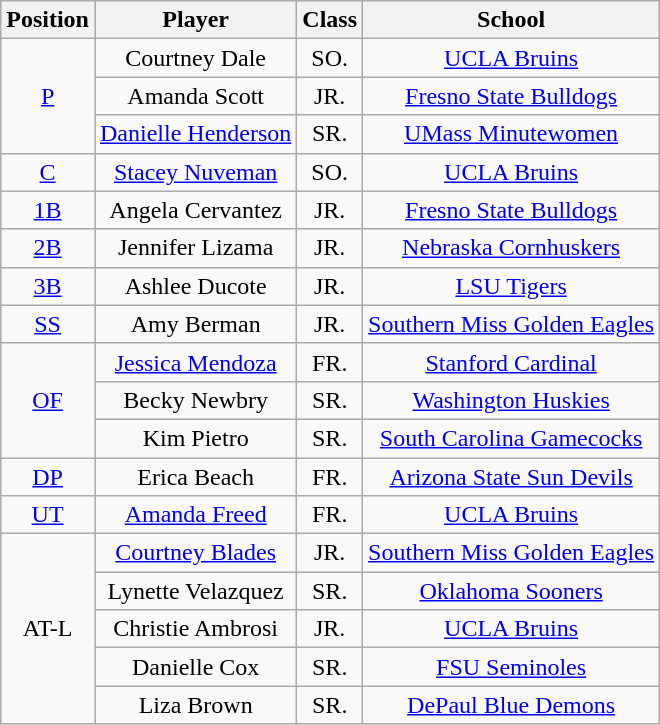<table class="wikitable">
<tr>
<th>Position</th>
<th>Player</th>
<th>Class</th>
<th>School</th>
</tr>
<tr align=center>
<td rowspan=3><a href='#'>P</a></td>
<td>Courtney Dale</td>
<td>SO.</td>
<td><a href='#'>UCLA Bruins</a></td>
</tr>
<tr align=center>
<td>Amanda Scott</td>
<td>JR.</td>
<td><a href='#'>Fresno State Bulldogs</a></td>
</tr>
<tr align=center>
<td><a href='#'>Danielle Henderson</a></td>
<td>SR.</td>
<td><a href='#'>UMass Minutewomen</a></td>
</tr>
<tr align=center>
<td rowspan=1><a href='#'>C</a></td>
<td><a href='#'>Stacey Nuveman</a></td>
<td>SO.</td>
<td><a href='#'>UCLA Bruins</a></td>
</tr>
<tr align=center>
<td rowspan=1><a href='#'>1B</a></td>
<td>Angela Cervantez</td>
<td>JR.</td>
<td><a href='#'>Fresno State Bulldogs</a></td>
</tr>
<tr align=center>
<td rowspan=1><a href='#'>2B</a></td>
<td>Jennifer Lizama</td>
<td>JR.</td>
<td><a href='#'>Nebraska Cornhuskers</a></td>
</tr>
<tr align=center>
<td rowspan=1><a href='#'>3B</a></td>
<td>Ashlee Ducote</td>
<td>JR.</td>
<td><a href='#'>LSU Tigers</a></td>
</tr>
<tr align=center>
<td rowspan=1><a href='#'>SS</a></td>
<td>Amy Berman</td>
<td>JR.</td>
<td><a href='#'>Southern Miss Golden Eagles</a></td>
</tr>
<tr align=center>
<td rowspan=3><a href='#'>OF</a></td>
<td><a href='#'>Jessica Mendoza</a></td>
<td>FR.</td>
<td><a href='#'>Stanford Cardinal</a></td>
</tr>
<tr align=center>
<td>Becky Newbry</td>
<td>SR.</td>
<td><a href='#'>Washington Huskies</a></td>
</tr>
<tr align=center>
<td>Kim Pietro</td>
<td>SR.</td>
<td><a href='#'>South Carolina Gamecocks</a></td>
</tr>
<tr align=center>
<td rowspan=1><a href='#'>DP</a></td>
<td>Erica Beach</td>
<td>FR.</td>
<td><a href='#'>Arizona State Sun Devils</a></td>
</tr>
<tr align=center>
<td rowspan=1><a href='#'>UT</a></td>
<td><a href='#'>Amanda Freed</a></td>
<td>FR.</td>
<td><a href='#'>UCLA Bruins</a></td>
</tr>
<tr align=center>
<td rowspan=5>AT-L</td>
<td><a href='#'>Courtney Blades</a></td>
<td>JR.</td>
<td><a href='#'>Southern Miss Golden Eagles</a></td>
</tr>
<tr align=center>
<td>Lynette Velazquez</td>
<td>SR.</td>
<td><a href='#'>Oklahoma Sooners</a></td>
</tr>
<tr align=center>
<td>Christie Ambrosi</td>
<td>JR.</td>
<td><a href='#'>UCLA Bruins</a></td>
</tr>
<tr align=center>
<td>Danielle Cox</td>
<td>SR.</td>
<td><a href='#'>FSU Seminoles</a></td>
</tr>
<tr align=center>
<td>Liza Brown</td>
<td>SR.</td>
<td><a href='#'>DePaul Blue Demons</a></td>
</tr>
</table>
